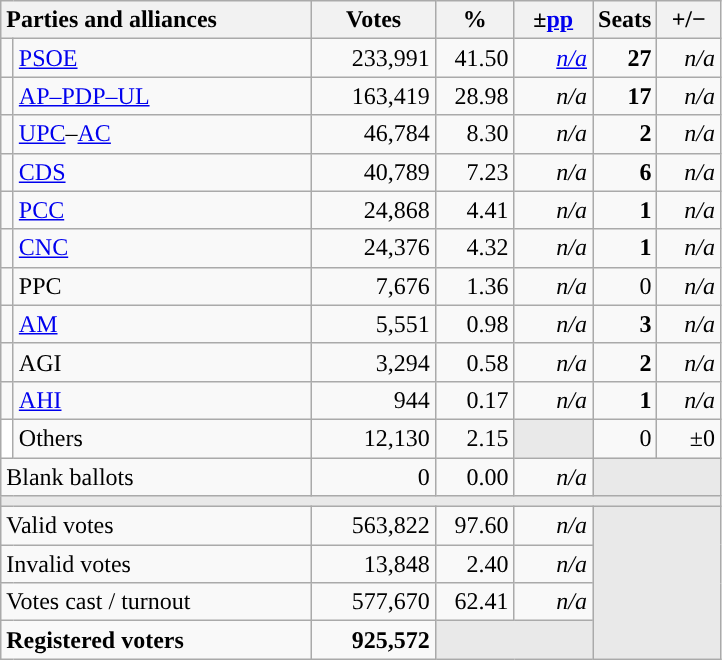<table class="wikitable" style="text-align:right;">
<tr>
<th style="text-align:left;" colspan="2" width="200">Parties and alliances</th>
<th width="75">Votes</th>
<th width="45">%</th>
<th width="45">±<a href='#'>pp</a></th>
<th width="35">Seats</th>
<th width="35">+/−</th>
</tr>
<tr>
<td width="1" style="color:inherit;background:"></td>
<td align="left"><a href='#'>PSOE</a></td>
<td>233,991</td>
<td>41.50</td>
<td><em><a href='#'>n/a</a></em></td>
<td><strong>27</strong></td>
<td><em>n/a</em></td>
</tr>
<tr>
<td style="color:inherit;background:"></td>
<td align="left"><a href='#'>AP–PDP–UL</a></td>
<td>163,419</td>
<td>28.98</td>
<td><em>n/a</em></td>
<td><strong>17</strong></td>
<td><em>n/a</em></td>
</tr>
<tr>
<td style="color:inherit;background:"></td>
<td align="left"><a href='#'>UPC</a>–<a href='#'>AC</a></td>
<td>46,784</td>
<td>8.30</td>
<td><em>n/a</em></td>
<td><strong>2</strong></td>
<td><em>n/a</em></td>
</tr>
<tr>
<td style="color:inherit;background:"></td>
<td align="left"><a href='#'>CDS</a></td>
<td>40,789</td>
<td>7.23</td>
<td><em>n/a</em></td>
<td><strong>6</strong></td>
<td><em>n/a</em></td>
</tr>
<tr>
<td style="color:inherit;background:"></td>
<td align="left"><a href='#'>PCC</a></td>
<td>24,868</td>
<td>4.41</td>
<td><em>n/a</em></td>
<td><strong>1</strong></td>
<td><em>n/a</em></td>
</tr>
<tr>
<td style="color:inherit;background:"></td>
<td align="left"><a href='#'>CNC</a></td>
<td>24,376</td>
<td>4.32</td>
<td><em>n/a</em></td>
<td><strong>1</strong></td>
<td><em>n/a</em></td>
</tr>
<tr>
<td style="color:inherit;background:"></td>
<td align="left">PPC</td>
<td>7,676</td>
<td>1.36</td>
<td><em>n/a</em></td>
<td>0</td>
<td><em>n/a</em></td>
</tr>
<tr>
<td style="color:inherit;background:"></td>
<td align="left"><a href='#'>AM</a></td>
<td>5,551</td>
<td>0.98</td>
<td><em>n/a</em></td>
<td><strong>3</strong></td>
<td><em>n/a</em></td>
</tr>
<tr>
<td style="color:inherit;background:"></td>
<td align="left">AGI</td>
<td>3,294</td>
<td>0.58</td>
<td><em>n/a</em></td>
<td><strong>2</strong></td>
<td><em>n/a</em></td>
</tr>
<tr>
<td style="color:inherit;background:"></td>
<td align="left"><a href='#'>AHI</a></td>
<td>944</td>
<td>0.17</td>
<td><em>n/a</em></td>
<td><strong>1</strong></td>
<td><em>n/a</em></td>
</tr>
<tr>
<td bgcolor="white"></td>
<td align="left">Others</td>
<td>12,130</td>
<td>2.15</td>
<td bgcolor="#E9E9E9"></td>
<td>0</td>
<td>±0</td>
</tr>
<tr>
<td align="left" colspan="2">Blank ballots</td>
<td>0</td>
<td>0.00</td>
<td><em>n/a</em></td>
<td bgcolor="#E9E9E9" colspan="2"></td>
</tr>
<tr>
<td colspan="7" bgcolor="#E9E9E9"></td>
</tr>
<tr>
<td align="left" colspan="2">Valid votes</td>
<td>563,822</td>
<td>97.60</td>
<td><em>n/a</em></td>
<td bgcolor="#E9E9E9" colspan="2" rowspan="4"></td>
</tr>
<tr>
<td align="left" colspan="2">Invalid votes</td>
<td>13,848</td>
<td>2.40</td>
<td><em>n/a</em></td>
</tr>
<tr>
<td align="left" colspan="2">Votes cast / turnout</td>
<td>577,670</td>
<td>62.41</td>
<td><em>n/a</em></td>
</tr>
<tr style="font-weight:bold;">
<td align="left" colspan="2">Registered voters</td>
<td>925,572</td>
<td bgcolor="#E9E9E9" colspan="2"></td>
</tr>
</table>
